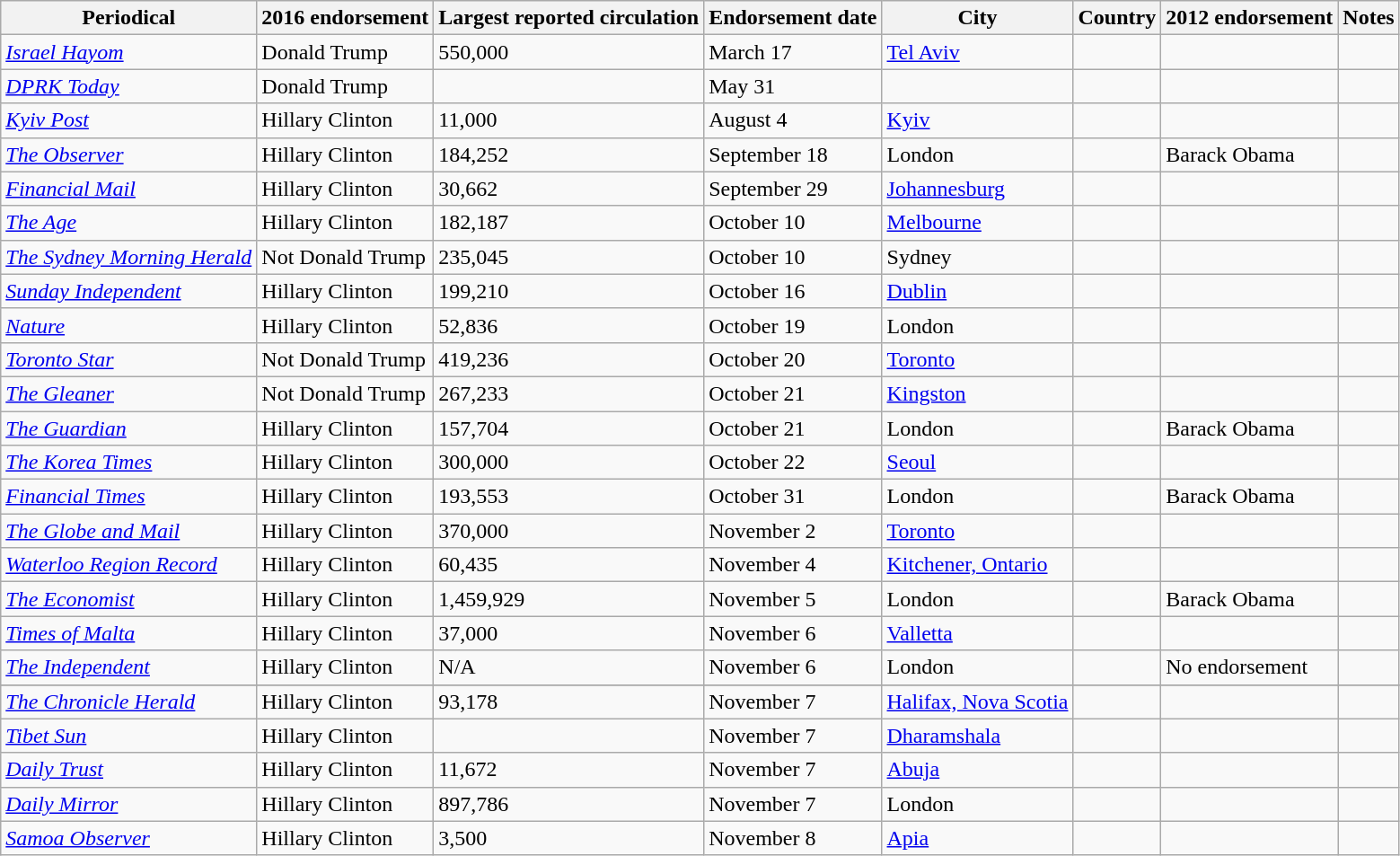<table class="wikitable sortable">
<tr>
<th>Periodical</th>
<th>2016 endorsement</th>
<th data-sort-type="number">Largest reported circulation</th>
<th>Endorsement date</th>
<th>City</th>
<th>Country</th>
<th>2012 endorsement</th>
<th>Notes</th>
</tr>
<tr>
<td><em><a href='#'>Israel Hayom</a></em></td>
<td data-sort-value="Trump" >Donald Trump</td>
<td>550,000</td>
<td data-sort-value="2016-03-17">March 17</td>
<td><a href='#'>Tel Aviv</a></td>
<td></td>
<td></td>
<td></td>
</tr>
<tr>
<td><em><a href='#'>DPRK Today</a></em></td>
<td data-sort-value="Trump" >Donald Trump</td>
<td></td>
<td data-sort-value="2016-05-31">May 31</td>
<td></td>
<td></td>
<td></td>
<td></td>
</tr>
<tr>
<td><em><a href='#'>Kyiv Post</a></em></td>
<td data-sort-value="Clinton" >Hillary Clinton</td>
<td>11,000</td>
<td data-sort-value="2016-08-04">August 4</td>
<td><a href='#'>Kyiv</a></td>
<td></td>
<td></td>
<td></td>
</tr>
<tr>
<td data-sort-value="Observer"><em><a href='#'>The Observer</a></em></td>
<td data-sort-value="Clinton" >Hillary Clinton</td>
<td>184,252</td>
<td data-sort-value="2016-09-18">September 18</td>
<td>London</td>
<td></td>
<td data-sort-value="Obama" >Barack Obama</td>
<td></td>
</tr>
<tr>
<td data-sort-value="Financial Mail"><em><a href='#'>Financial Mail</a></em></td>
<td data-sort-value="Clinton" >Hillary Clinton</td>
<td>30,662</td>
<td data-sort-value="2016-09-29">September 29</td>
<td><a href='#'>Johannesburg</a></td>
<td></td>
<td></td>
<td></td>
</tr>
<tr>
<td data-sort-value="Age"><em><a href='#'>The Age</a></em></td>
<td data-sort-value="Clinton" >Hillary Clinton</td>
<td>182,187</td>
<td data-sort-value="2016-10-10">October 10</td>
<td><a href='#'>Melbourne</a></td>
<td></td>
<td></td>
<td></td>
</tr>
<tr>
<td data-sort-value="Sydney Morning Herald"><em><a href='#'>The Sydney Morning Herald</a></em></td>
<td data-sort-value="zNot Trump" >Not Donald Trump</td>
<td>235,045</td>
<td data-sort-value="2016-10-10">October 10</td>
<td>Sydney</td>
<td></td>
<td></td>
<td></td>
</tr>
<tr>
<td><em><a href='#'>Sunday Independent</a></em></td>
<td data-sort-value="Clinton" >Hillary Clinton</td>
<td>199,210</td>
<td data-sort-value="2016-10-16">October 16</td>
<td><a href='#'>Dublin</a></td>
<td></td>
<td></td>
<td></td>
</tr>
<tr>
<td><em><a href='#'>Nature</a></em></td>
<td data-sort-value="Clinton" >Hillary Clinton</td>
<td>52,836</td>
<td data-sort-value="2016-10-19">October 19</td>
<td>London</td>
<td></td>
<td></td>
<td></td>
</tr>
<tr>
<td><em><a href='#'>Toronto Star</a></em></td>
<td data-sort-value="zNot Trump" >Not Donald Trump</td>
<td>419,236</td>
<td data-sort-value="2016-10-20">October 20</td>
<td><a href='#'>Toronto</a></td>
<td></td>
<td></td>
<td></td>
</tr>
<tr>
<td data-sort-value="Gleaner"><em><a href='#'>The Gleaner</a></em></td>
<td data-sort-value="zNot Trump" >Not Donald Trump</td>
<td>267,233</td>
<td data-sort-value="2016-10-21">October 21</td>
<td><a href='#'>Kingston</a></td>
<td></td>
<td></td>
<td></td>
</tr>
<tr>
<td data-sort-value="Guardian"><em><a href='#'>The Guardian</a></em></td>
<td data-sort-value="Clinton" >Hillary Clinton</td>
<td>157,704</td>
<td data-sort-value="2016-10-21">October 21</td>
<td>London</td>
<td></td>
<td data-sort-value="Obama" >Barack Obama</td>
<td></td>
</tr>
<tr>
<td data-sort-value="Korea Times"><em><a href='#'>The Korea Times</a></em></td>
<td data-sort-value="Clinton" >Hillary Clinton</td>
<td>300,000</td>
<td data-sort-value="2016-10-22">October 22</td>
<td><a href='#'>Seoul</a></td>
<td></td>
<td></td>
<td></td>
</tr>
<tr>
<td data-sort-value="Financial Times"><em><a href='#'>Financial Times</a></em></td>
<td data-sort-value="Clinton" >Hillary Clinton</td>
<td>193,553</td>
<td data-sort-value="2016-10-31">October 31</td>
<td>London</td>
<td></td>
<td data-sort-value="Obama" >Barack Obama</td>
<td></td>
</tr>
<tr>
<td data-sort-value="Globe and Mail"><em><a href='#'>The Globe and Mail</a></em></td>
<td data-sort-value="Clinton" >Hillary Clinton</td>
<td>370,000</td>
<td data-sort-value="2016-11-02">November 2</td>
<td><a href='#'>Toronto</a></td>
<td></td>
<td></td>
<td></td>
</tr>
<tr>
<td><em><a href='#'>Waterloo Region Record</a></em></td>
<td data-sort-value="Clinton" >Hillary Clinton</td>
<td>60,435</td>
<td data-sort-value="2016-11-04">November 4</td>
<td><a href='#'>Kitchener, Ontario</a></td>
<td></td>
<td></td>
<td></td>
</tr>
<tr>
<td data-sort-value="Economist"><em><a href='#'>The Economist</a></em></td>
<td data-sort-value="Clinton" >Hillary Clinton</td>
<td>1,459,929</td>
<td data-sort-value="2016-11-05">November 5</td>
<td>London</td>
<td></td>
<td data-sort-value="Obama" >Barack Obama</td>
<td></td>
</tr>
<tr>
<td data-sort-value="Times of Malta"><em><a href='#'>Times of Malta</a></em></td>
<td data-sort-value="Clinton" >Hillary Clinton</td>
<td>37,000</td>
<td data-sort-value="2016-11-06">November 6</td>
<td><a href='#'>Valletta</a></td>
<td></td>
<td></td>
<td></td>
</tr>
<tr>
<td data-sort-value="Independent"><em><a href='#'>The Independent</a></em></td>
<td data-sort-value="Clinton" >Hillary Clinton</td>
<td>N/A</td>
<td data-sort-value="2016-11-06">November 6</td>
<td>London</td>
<td></td>
<td data-sort-value="zNo endorsement" >No endorsement</td>
<td></td>
</tr>
<tr>
</tr>
<tr>
<td data-sort-value="Chronicle Herald"><em><a href='#'>The Chronicle Herald</a></em></td>
<td data-sort-value="Clinton" >Hillary Clinton</td>
<td>93,178</td>
<td data-sort-value="2016-11-07">November 7</td>
<td><a href='#'>Halifax, Nova Scotia</a></td>
<td></td>
<td></td>
<td></td>
</tr>
<tr>
<td data-sort-value="Tibet Sun"><em><a href='#'>Tibet Sun</a></em></td>
<td data-sort-value="Clinton" >Hillary Clinton</td>
<td></td>
<td data-sort-value="2016-11-07">November 7</td>
<td><a href='#'>Dharamshala</a></td>
<td></td>
<td></td>
<td></td>
</tr>
<tr>
<td data-sort-value="Daily Trust"><em><a href='#'>Daily Trust</a></em></td>
<td data-sort-value="Clinton" >Hillary Clinton</td>
<td>11,672</td>
<td data-sort-value="2016-11-07">November 7</td>
<td><a href='#'>Abuja</a></td>
<td></td>
<td></td>
<td></td>
</tr>
<tr>
<td data-sort-value="Daily Mirror"><em><a href='#'>Daily Mirror</a></em></td>
<td data-sort-value="Clinton" >Hillary Clinton</td>
<td>897,786</td>
<td data-sort-value="2016-11-07">November 7</td>
<td>London</td>
<td></td>
<td></td>
<td></td>
</tr>
<tr>
<td data-sort-value="Samoa Observer"><em><a href='#'>Samoa Observer</a></em></td>
<td data-sort-value="Clinton" >Hillary Clinton</td>
<td>3,500</td>
<td data-sort-value="2016-11-08">November 8</td>
<td><a href='#'>Apia</a></td>
<td></td>
<td></td>
<td></td>
</tr>
</table>
